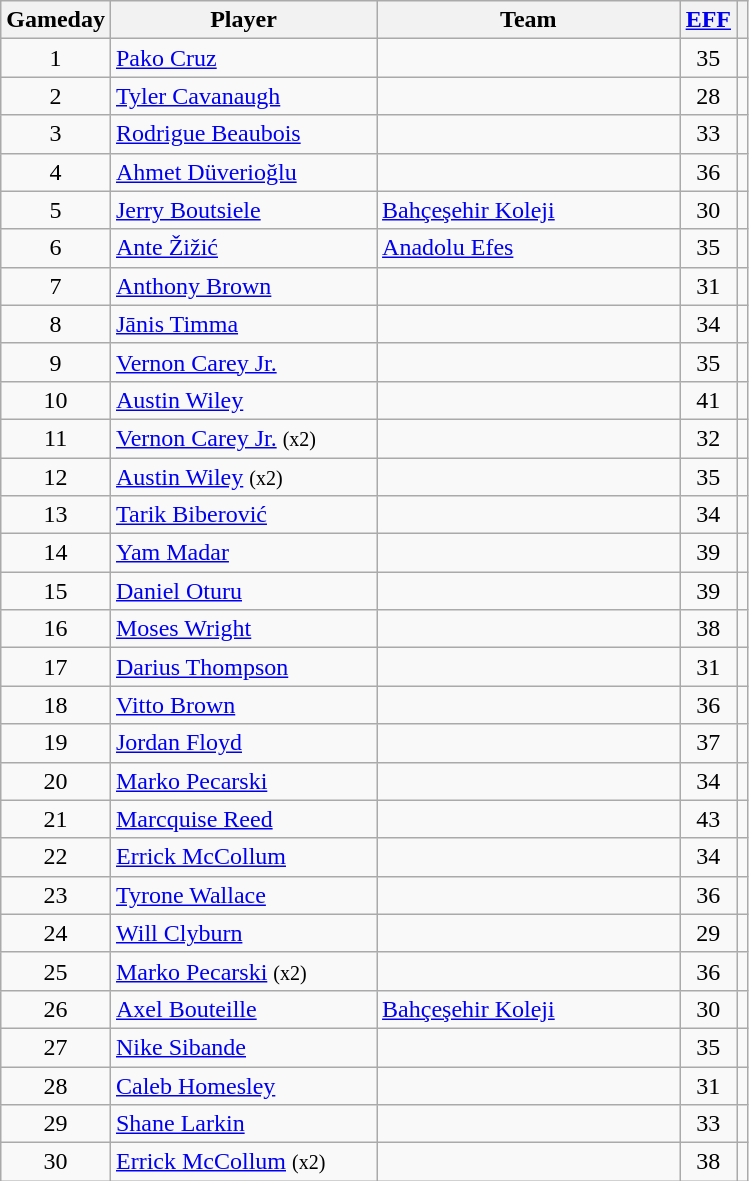<table class="wikitable sortable" style="text-align:center;">
<tr>
<th>Gameday</th>
<th width=170>Player</th>
<th width=195>Team</th>
<th><a href='#'>EFF</a></th>
<th></th>
</tr>
<tr>
<td>1</td>
<td align=left> <a href='#'>Pako Cruz</a></td>
<td align=left></td>
<td>35</td>
<td></td>
</tr>
<tr>
<td>2</td>
<td align=left> <a href='#'>Tyler Cavanaugh</a></td>
<td align=left></td>
<td>28</td>
<td></td>
</tr>
<tr>
<td>3</td>
<td align=left> <a href='#'>Rodrigue Beaubois</a></td>
<td align=left></td>
<td>33</td>
<td></td>
</tr>
<tr>
<td>4</td>
<td align=left> <a href='#'>Ahmet Düverioğlu</a></td>
<td align=left></td>
<td>36</td>
<td></td>
</tr>
<tr>
<td>5</td>
<td align=left> <a href='#'>Jerry Boutsiele</a></td>
<td align=left><a href='#'>Bahçeşehir Koleji</a></td>
<td>30</td>
<td></td>
</tr>
<tr>
<td>6</td>
<td align=left> <a href='#'>Ante Žižić</a></td>
<td align=left><a href='#'>Anadolu Efes</a></td>
<td>35</td>
<td></td>
</tr>
<tr>
<td>7</td>
<td align=left> <a href='#'>Anthony Brown</a></td>
<td align=left></td>
<td>31</td>
<td></td>
</tr>
<tr>
<td>8</td>
<td align=left> <a href='#'>Jānis Timma</a></td>
<td align=left></td>
<td>34</td>
<td></td>
</tr>
<tr>
<td>9</td>
<td align=left> <a href='#'>Vernon Carey Jr.</a></td>
<td align=left></td>
<td>35</td>
<td></td>
</tr>
<tr>
<td>10</td>
<td align=left> <a href='#'>Austin Wiley</a></td>
<td align=left></td>
<td>41</td>
<td></td>
</tr>
<tr>
<td>11</td>
<td align=left> <a href='#'>Vernon Carey Jr.</a> <small>(x2)</small></td>
<td align=left></td>
<td>32</td>
<td></td>
</tr>
<tr>
<td>12</td>
<td align=left> <a href='#'>Austin Wiley</a> <small>(x2)</small></td>
<td align=left></td>
<td>35</td>
<td></td>
</tr>
<tr>
<td>13</td>
<td align=left> <a href='#'>Tarik Biberović</a></td>
<td align=left></td>
<td>34</td>
<td></td>
</tr>
<tr>
<td>14</td>
<td align=left> <a href='#'>Yam Madar</a></td>
<td align=left></td>
<td>39</td>
<td></td>
</tr>
<tr>
<td>15</td>
<td align=left> <a href='#'>Daniel Oturu</a></td>
<td align=left></td>
<td>39</td>
<td></td>
</tr>
<tr>
<td>16</td>
<td align=left> <a href='#'>Moses Wright</a></td>
<td align=left></td>
<td>38</td>
<td></td>
</tr>
<tr>
<td>17</td>
<td align=left> <a href='#'>Darius Thompson</a></td>
<td align=left></td>
<td>31</td>
<td></td>
</tr>
<tr>
<td>18</td>
<td align=left> <a href='#'>Vitto Brown</a></td>
<td align=left></td>
<td>36</td>
<td></td>
</tr>
<tr>
<td>19</td>
<td align=left> <a href='#'>Jordan Floyd</a></td>
<td align=left></td>
<td>37</td>
<td></td>
</tr>
<tr>
<td>20</td>
<td align=left> <a href='#'>Marko Pecarski</a></td>
<td align=left></td>
<td>34</td>
<td></td>
</tr>
<tr>
<td>21</td>
<td align=left> <a href='#'>Marcquise Reed</a></td>
<td align=left></td>
<td>43</td>
<td></td>
</tr>
<tr>
<td>22</td>
<td align=left> <a href='#'>Errick McCollum</a></td>
<td align=left></td>
<td>34</td>
<td></td>
</tr>
<tr>
<td>23</td>
<td align=left> <a href='#'>Tyrone Wallace</a></td>
<td align=left></td>
<td>36</td>
<td></td>
</tr>
<tr>
<td>24</td>
<td align=left> <a href='#'>Will Clyburn</a></td>
<td align=left></td>
<td>29</td>
<td></td>
</tr>
<tr>
<td>25</td>
<td align=left> <a href='#'>Marko Pecarski</a> <small>(x2)</small></td>
<td align=left></td>
<td>36</td>
<td></td>
</tr>
<tr>
<td>26</td>
<td align=left> <a href='#'>Axel Bouteille</a></td>
<td align=left><a href='#'>Bahçeşehir Koleji</a></td>
<td>30</td>
<td></td>
</tr>
<tr>
<td>27</td>
<td align=left> <a href='#'>Nike Sibande</a></td>
<td align=left></td>
<td>35</td>
<td></td>
</tr>
<tr>
<td>28</td>
<td align=left> <a href='#'>Caleb Homesley</a></td>
<td align=left></td>
<td>31</td>
<td></td>
</tr>
<tr>
<td>29</td>
<td align=left> <a href='#'>Shane Larkin</a></td>
<td align=left></td>
<td>33</td>
<td></td>
</tr>
<tr>
<td>30</td>
<td align=left> <a href='#'>Errick McCollum</a> <small>(x2)</small></td>
<td align=left></td>
<td>38</td>
<td></td>
</tr>
</table>
